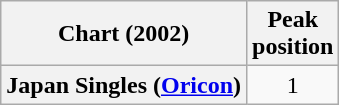<table class="wikitable plainrowheaders">
<tr>
<th>Chart (2002)</th>
<th>Peak<br>position</th>
</tr>
<tr>
<th scope="row">Japan Singles (<a href='#'>Oricon</a>)</th>
<td style="text-align:center;">1</td>
</tr>
</table>
